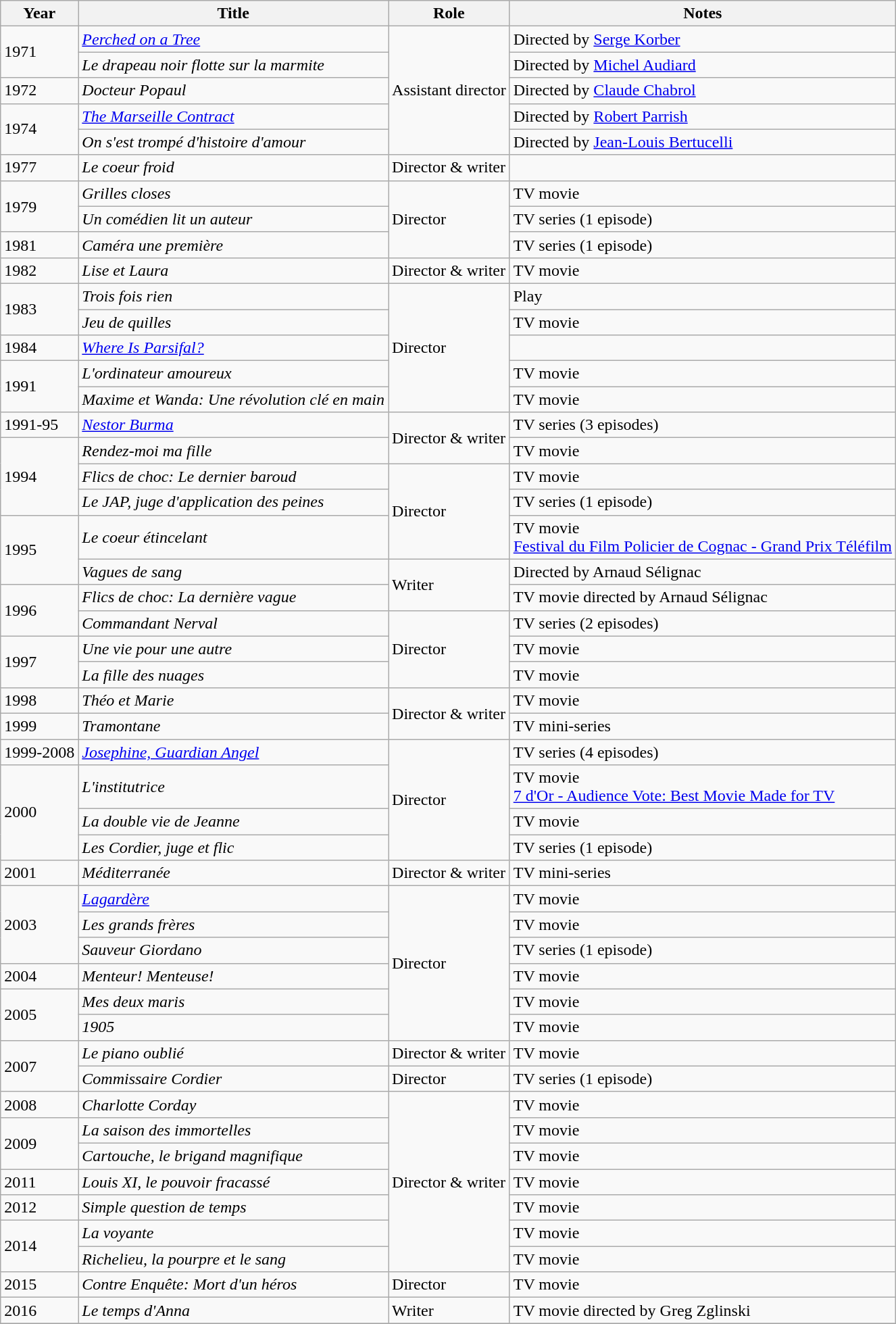<table class="wikitable sortable">
<tr>
<th>Year</th>
<th>Title</th>
<th>Role</th>
<th class="unsortable">Notes</th>
</tr>
<tr>
<td rowspan=2>1971</td>
<td><em><a href='#'>Perched on a Tree</a></em></td>
<td rowspan=5>Assistant director</td>
<td>Directed by <a href='#'>Serge Korber</a></td>
</tr>
<tr>
<td><em>Le drapeau noir flotte sur la marmite</em></td>
<td>Directed by <a href='#'>Michel Audiard</a></td>
</tr>
<tr>
<td>1972</td>
<td><em>Docteur Popaul</em></td>
<td>Directed by <a href='#'>Claude Chabrol</a></td>
</tr>
<tr>
<td rowspan=2>1974</td>
<td><em><a href='#'>The Marseille Contract</a></em></td>
<td>Directed by <a href='#'>Robert Parrish</a></td>
</tr>
<tr>
<td><em>On s'est trompé d'histoire d'amour</em></td>
<td>Directed by <a href='#'>Jean-Louis Bertucelli</a></td>
</tr>
<tr>
<td>1977</td>
<td><em>Le coeur froid</em></td>
<td>Director & writer</td>
<td></td>
</tr>
<tr>
<td rowspan=2>1979</td>
<td><em>Grilles closes</em></td>
<td rowspan=3>Director</td>
<td>TV movie</td>
</tr>
<tr>
<td><em>Un comédien lit un auteur</em></td>
<td>TV series (1 episode)</td>
</tr>
<tr>
<td>1981</td>
<td><em>Caméra une première</em></td>
<td>TV series (1 episode)</td>
</tr>
<tr>
<td>1982</td>
<td><em>Lise et Laura</em></td>
<td>Director & writer</td>
<td>TV movie</td>
</tr>
<tr>
<td rowspan=2>1983</td>
<td><em>Trois fois rien</em></td>
<td rowspan=5>Director</td>
<td>Play</td>
</tr>
<tr>
<td><em>Jeu de quilles</em></td>
<td>TV movie</td>
</tr>
<tr>
<td>1984</td>
<td><em><a href='#'>Where Is Parsifal?</a></em></td>
<td></td>
</tr>
<tr>
<td rowspan=2>1991</td>
<td><em>L'ordinateur amoureux</em></td>
<td>TV movie</td>
</tr>
<tr>
<td><em>Maxime et Wanda: Une révolution clé en main</em></td>
<td>TV movie</td>
</tr>
<tr>
<td>1991-95</td>
<td><em><a href='#'>Nestor Burma</a></em></td>
<td rowspan=2>Director & writer</td>
<td>TV series (3 episodes)</td>
</tr>
<tr>
<td rowspan=3>1994</td>
<td><em>Rendez-moi ma fille</em></td>
<td>TV movie</td>
</tr>
<tr>
<td><em>Flics de choc: Le dernier baroud</em></td>
<td rowspan=3>Director</td>
<td>TV movie</td>
</tr>
<tr>
<td><em>Le JAP, juge d'application des peines</em></td>
<td>TV series (1 episode)</td>
</tr>
<tr>
<td rowspan=2>1995</td>
<td><em>Le coeur étincelant</em></td>
<td>TV movie<br><a href='#'>Festival du Film Policier de Cognac - Grand Prix Téléfilm</a></td>
</tr>
<tr>
<td><em>Vagues de sang</em></td>
<td rowspan=2>Writer</td>
<td>Directed by Arnaud Sélignac</td>
</tr>
<tr>
<td rowspan=2>1996</td>
<td><em>Flics de choc: La dernière vague</em></td>
<td>TV movie directed by Arnaud Sélignac</td>
</tr>
<tr>
<td><em>Commandant Nerval</em></td>
<td rowspan=3>Director</td>
<td>TV series (2 episodes)</td>
</tr>
<tr>
<td rowspan=2>1997</td>
<td><em>Une vie pour une autre</em></td>
<td>TV movie</td>
</tr>
<tr>
<td><em>La fille des nuages</em></td>
<td>TV movie</td>
</tr>
<tr>
<td>1998</td>
<td><em>Théo et Marie</em></td>
<td rowspan=2>Director & writer</td>
<td>TV movie</td>
</tr>
<tr>
<td>1999</td>
<td><em>Tramontane</em></td>
<td>TV mini-series</td>
</tr>
<tr>
<td>1999-2008</td>
<td><em><a href='#'>Josephine, Guardian Angel</a></em></td>
<td rowspan=4>Director</td>
<td>TV series (4 episodes)</td>
</tr>
<tr>
<td rowspan=3>2000</td>
<td><em>L'institutrice</em></td>
<td>TV movie<br><a href='#'>7 d'Or - Audience Vote: Best Movie Made for TV</a></td>
</tr>
<tr>
<td><em>La double vie de Jeanne</em></td>
<td>TV movie</td>
</tr>
<tr>
<td><em>Les Cordier, juge et flic</em></td>
<td>TV series (1 episode)</td>
</tr>
<tr>
<td>2001</td>
<td><em>Méditerranée</em></td>
<td>Director & writer</td>
<td>TV mini-series</td>
</tr>
<tr>
<td rowspan=3>2003</td>
<td><em><a href='#'>Lagardère</a></em></td>
<td rowspan=6>Director</td>
<td>TV movie</td>
</tr>
<tr>
<td><em>Les grands frères</em></td>
<td>TV movie</td>
</tr>
<tr>
<td><em>Sauveur Giordano</em></td>
<td>TV series (1 episode)</td>
</tr>
<tr>
<td>2004</td>
<td><em>Menteur! Menteuse!</em></td>
<td>TV movie</td>
</tr>
<tr>
<td rowspan=2>2005</td>
<td><em>Mes deux maris</em></td>
<td>TV movie</td>
</tr>
<tr>
<td><em>1905</em></td>
<td>TV movie</td>
</tr>
<tr>
<td rowspan=2>2007</td>
<td><em>Le piano oublié</em></td>
<td>Director & writer</td>
<td>TV movie</td>
</tr>
<tr>
<td><em>Commissaire Cordier</em></td>
<td>Director</td>
<td>TV series (1 episode)</td>
</tr>
<tr>
<td>2008</td>
<td><em>Charlotte Corday</em></td>
<td rowspan=7>Director & writer</td>
<td>TV movie</td>
</tr>
<tr>
<td rowspan=2>2009</td>
<td><em>La saison des immortelles</em></td>
<td>TV movie</td>
</tr>
<tr>
<td><em>Cartouche, le brigand magnifique</em></td>
<td>TV movie</td>
</tr>
<tr>
<td>2011</td>
<td><em>Louis XI, le pouvoir fracassé</em></td>
<td>TV movie</td>
</tr>
<tr>
<td>2012</td>
<td><em>Simple question de temps</em></td>
<td>TV movie</td>
</tr>
<tr>
<td rowspan=2>2014</td>
<td><em>La voyante</em></td>
<td>TV movie</td>
</tr>
<tr>
<td><em>Richelieu, la pourpre et le sang</em></td>
<td>TV movie</td>
</tr>
<tr>
<td>2015</td>
<td><em>Contre Enquête: Mort d'un héros</em></td>
<td>Director</td>
<td>TV movie</td>
</tr>
<tr>
<td>2016</td>
<td><em>Le temps d'Anna</em></td>
<td>Writer</td>
<td>TV movie directed by Greg Zglinski</td>
</tr>
<tr>
</tr>
</table>
